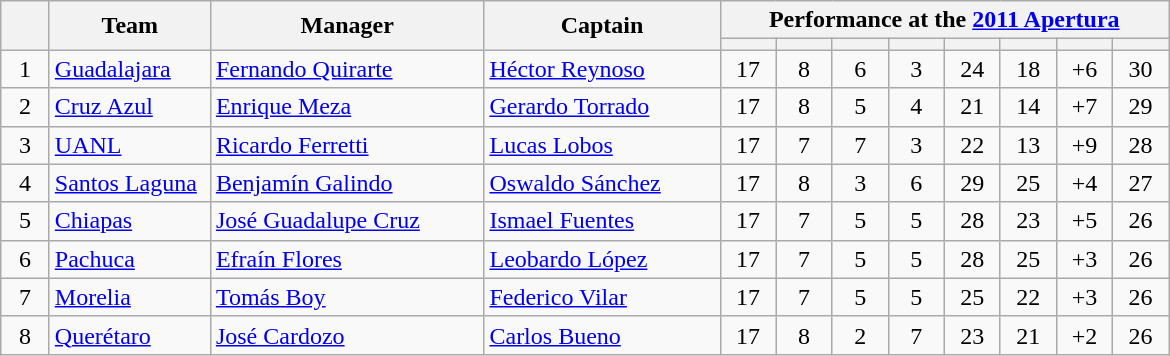<table class="wikitable" style="text-align: center;">
<tr>
<th width=25; rowspan=2></th>
<th width=100; rowspan=2>Team</th>
<th width=175; rowspan=2>Manager</th>
<th width=150; rowspan=2>Captain</th>
<th colspan=10>Performance at the <a href='#'>2011 Apertura</a></th>
</tr>
<tr>
<th width=30></th>
<th width=30></th>
<th width=30></th>
<th width=30></th>
<th width=30></th>
<th width=30></th>
<th width=30></th>
<th width=30></th>
</tr>
<tr>
<td>1</td>
<td style="text-align: left;"><a href='#'>Guadalajara</a></td>
<td style="text-align: left;"> <a href='#'>Fernando Quirarte</a></td>
<td style="text-align: left;"> <a href='#'>Héctor Reynoso</a></td>
<td>17</td>
<td>8</td>
<td>6</td>
<td>3</td>
<td>24</td>
<td>18</td>
<td>+6</td>
<td>30</td>
</tr>
<tr>
<td>2</td>
<td style="text-align: left;"><a href='#'>Cruz Azul</a></td>
<td style="text-align: left;"> <a href='#'>Enrique Meza</a></td>
<td style="text-align: left;"> <a href='#'>Gerardo Torrado</a></td>
<td>17</td>
<td>8</td>
<td>5</td>
<td>4</td>
<td>21</td>
<td>14</td>
<td>+7</td>
<td>29</td>
</tr>
<tr>
<td>3</td>
<td style="text-align: left;"><a href='#'>UANL</a></td>
<td style="text-align: left;"> <a href='#'>Ricardo Ferretti</a></td>
<td style="text-align: left;"> <a href='#'>Lucas Lobos</a></td>
<td>17</td>
<td>7</td>
<td>7</td>
<td>3</td>
<td>22</td>
<td>13</td>
<td>+9</td>
<td>28</td>
</tr>
<tr>
<td>4</td>
<td style="text-align: left;"><a href='#'>Santos Laguna</a></td>
<td style="text-align: left;"> <a href='#'>Benjamín Galindo</a></td>
<td style="text-align: left;"> <a href='#'>Oswaldo Sánchez</a></td>
<td>17</td>
<td>8</td>
<td>3</td>
<td>6</td>
<td>29</td>
<td>25</td>
<td>+4</td>
<td>27</td>
</tr>
<tr>
<td>5</td>
<td style="text-align: left;"><a href='#'>Chiapas</a></td>
<td style="text-align: left;"> <a href='#'>José Guadalupe Cruz</a></td>
<td style="text-align: left;"> <a href='#'>Ismael Fuentes</a></td>
<td>17</td>
<td>7</td>
<td>5</td>
<td>5</td>
<td>28</td>
<td>23</td>
<td>+5</td>
<td>26</td>
</tr>
<tr>
<td>6</td>
<td style="text-align: left;"><a href='#'>Pachuca</a></td>
<td style="text-align: left;"> <a href='#'>Efraín Flores</a></td>
<td style="text-align: left;"> <a href='#'>Leobardo López</a></td>
<td>17</td>
<td>7</td>
<td>5</td>
<td>5</td>
<td>28</td>
<td>25</td>
<td>+3</td>
<td>26</td>
</tr>
<tr>
<td>7</td>
<td style="text-align: left;"><a href='#'>Morelia</a></td>
<td style="text-align: left;"> <a href='#'>Tomás Boy</a></td>
<td style="text-align: left;"> <a href='#'>Federico Vilar</a></td>
<td>17</td>
<td>7</td>
<td>5</td>
<td>5</td>
<td>25</td>
<td>22</td>
<td>+3</td>
<td>26</td>
</tr>
<tr>
<td>8</td>
<td style="text-align: left;"><a href='#'>Querétaro</a></td>
<td style="text-align: left;"> <a href='#'>José Cardozo</a></td>
<td style="text-align: left;"> <a href='#'>Carlos Bueno</a></td>
<td>17</td>
<td>8</td>
<td>2</td>
<td>7</td>
<td>23</td>
<td>21</td>
<td>+2</td>
<td>26</td>
</tr>
</table>
